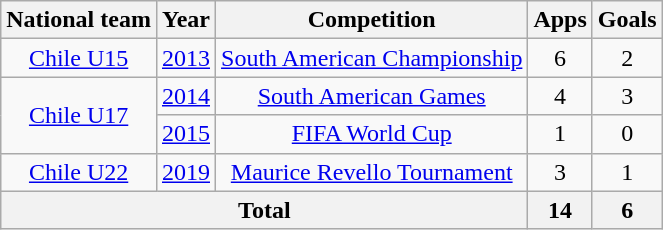<table class=wikitable style=text-align:center>
<tr>
<th>National team</th>
<th>Year</th>
<th>Competition</th>
<th>Apps</th>
<th>Goals</th>
</tr>
<tr>
<td><a href='#'>Chile U15</a></td>
<td><a href='#'>2013</a></td>
<td><a href='#'>South American Championship</a></td>
<td>6</td>
<td>2</td>
</tr>
<tr>
<td rowspan=2><a href='#'>Chile U17</a></td>
<td><a href='#'>2014</a></td>
<td><a href='#'>South American Games</a></td>
<td>4</td>
<td>3</td>
</tr>
<tr>
<td><a href='#'>2015</a></td>
<td><a href='#'>FIFA World Cup</a></td>
<td>1</td>
<td>0</td>
</tr>
<tr>
<td><a href='#'>Chile U22</a></td>
<td><a href='#'>2019</a></td>
<td><a href='#'>Maurice Revello Tournament</a></td>
<td>3</td>
<td>1</td>
</tr>
<tr>
<th colspan=3>Total</th>
<th>14</th>
<th>6</th>
</tr>
</table>
